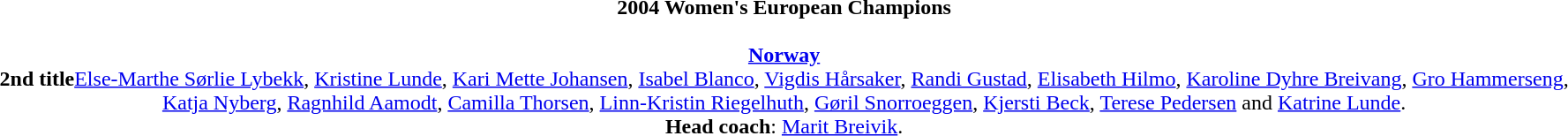<table width=95%>
<tr align=center>
<td><strong>2004 Women's European Champions</strong><br><br><strong><a href='#'>Norway</a></strong><br><strong>2nd title</strong><a href='#'>Else-Marthe Sørlie Lybekk</a>, <a href='#'>Kristine Lunde</a>, <a href='#'>Kari Mette Johansen</a>, <a href='#'>Isabel Blanco</a>, <a href='#'>Vigdis Hårsaker</a>, <a href='#'>Randi Gustad</a>, <a href='#'>Elisabeth Hilmo</a>, <a href='#'>Karoline Dyhre Breivang</a>, <a href='#'>Gro Hammerseng</a>, <a href='#'>Katja Nyberg</a>, <a href='#'>Ragnhild Aamodt</a>, <a href='#'>Camilla Thorsen</a>, <a href='#'>Linn-Kristin Riegelhuth</a>, <a href='#'>Gøril Snorroeggen</a>, <a href='#'>Kjersti Beck</a>, <a href='#'>Terese Pedersen</a> and <a href='#'>Katrine Lunde</a>.<br><strong>Head coach</strong>: <a href='#'>Marit Breivik</a>.</td>
</tr>
</table>
